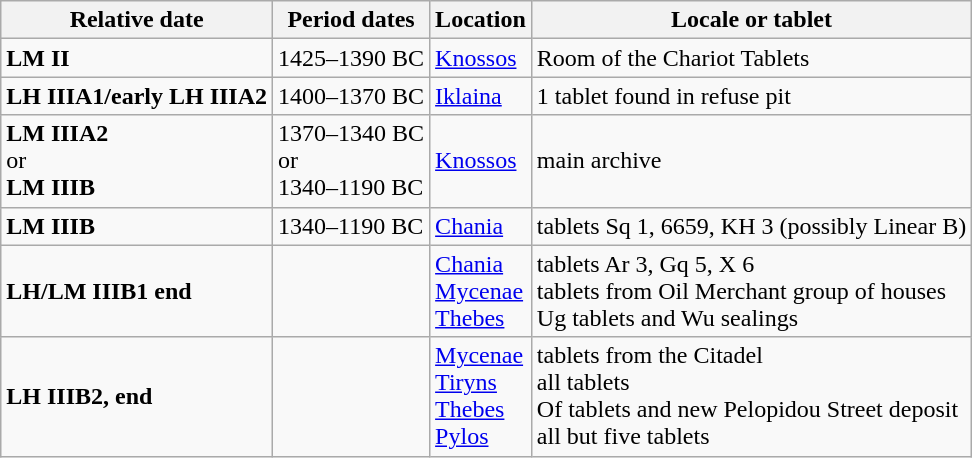<table class="wikitable">
<tr>
<th>Relative date</th>
<th>Period dates</th>
<th>Location</th>
<th>Locale or tablet</th>
</tr>
<tr>
<td><strong>LM II</strong></td>
<td>1425–1390 BC</td>
<td><a href='#'>Knossos</a></td>
<td>Room of the Chariot Tablets</td>
</tr>
<tr>
<td><strong>LH IIIA1/early LH IIIA2</strong></td>
<td>1400–1370 BC</td>
<td><a href='#'>Iklaina</a></td>
<td>1 tablet found in refuse pit</td>
</tr>
<tr>
<td><strong>LM IIIA2</strong><br>or<br><strong>LM IIIB</strong></td>
<td>1370–1340 BC<br>or<br>1340–1190 BC</td>
<td><a href='#'>Knossos</a></td>
<td>main archive</td>
</tr>
<tr>
<td><strong>LM IIIB</strong></td>
<td>1340–1190 BC</td>
<td><a href='#'>Chania</a></td>
<td>tablets Sq 1, 6659, KH 3 (possibly Linear B)</td>
</tr>
<tr>
<td><strong>LH/LM IIIB1 end</strong></td>
<td></td>
<td><a href='#'>Chania</a><br><a href='#'>Mycenae</a><br><a href='#'>Thebes</a></td>
<td>tablets Ar 3, Gq 5, X 6<br>tablets from Oil Merchant group of houses<br>Ug tablets and Wu sealings</td>
</tr>
<tr>
<td><strong>LH IIIB2, end</strong></td>
<td></td>
<td><a href='#'>Mycenae</a><br><a href='#'>Tiryns</a><br><a href='#'>Thebes</a><br><a href='#'>Pylos</a></td>
<td>tablets from the Citadel<br>all tablets<br>Of tablets and new Pelopidou Street deposit<br>all but five tablets</td>
</tr>
</table>
